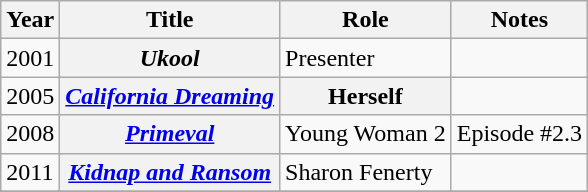<table class="wikitable sortable plainrowheaders">
<tr>
<th scope="col">Year</th>
<th scope="col">Title</th>
<th scope="col">Role</th>
<th scope="col" class="unsortable">Notes</th>
</tr>
<tr>
<td align=>2001</td>
<th scope="row"><em>Ukool</em></th>
<td>Presenter</td>
<td></td>
</tr>
<tr>
<td align=>2005</td>
<th scope="row"><em><a href='#'>California Dreaming</a></em></th>
<th scope="row">Herself</th>
<td></td>
</tr>
<tr>
<td align=>2008</td>
<th scope="row"><em><a href='#'>Primeval</a></em></th>
<td>Young Woman 2</td>
<td>Episode #2.3</td>
</tr>
<tr>
<td align=>2011</td>
<th scope="row"><em><a href='#'>Kidnap and Ransom</a></em></th>
<td>Sharon Fenerty</td>
<td></td>
</tr>
<tr>
</tr>
</table>
